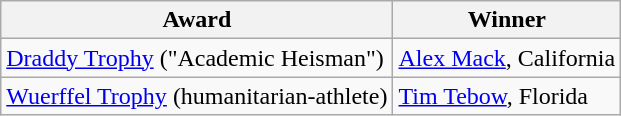<table class="wikitable">
<tr>
<th>Award</th>
<th><strong>Winner</strong></th>
</tr>
<tr>
<td><a href='#'>Draddy Trophy</a> ("Academic Heisman")</td>
<td><a href='#'>Alex Mack</a>, California</td>
</tr>
<tr>
<td><a href='#'>Wuerffel Trophy</a> (humanitarian-athlete)</td>
<td><a href='#'>Tim Tebow</a>, Florida</td>
</tr>
</table>
